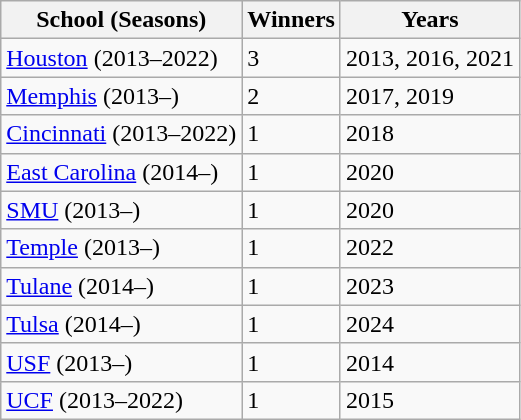<table class=wikitable>
<tr>
<th>School (Seasons)</th>
<th>Winners</th>
<th>Years</th>
</tr>
<tr>
<td><a href='#'>Houston</a> (2013–2022)</td>
<td>3</td>
<td>2013, 2016, 2021</td>
</tr>
<tr>
<td><a href='#'>Memphis</a> (2013–)</td>
<td>2</td>
<td>2017, 2019</td>
</tr>
<tr>
<td><a href='#'>Cincinnati</a> (2013–2022)</td>
<td>1</td>
<td>2018</td>
</tr>
<tr>
<td><a href='#'>East Carolina</a> (2014–)</td>
<td>1</td>
<td>2020</td>
</tr>
<tr>
<td><a href='#'>SMU</a> (2013–)</td>
<td>1</td>
<td>2020</td>
</tr>
<tr>
<td><a href='#'>Temple</a> (2013–)</td>
<td>1</td>
<td>2022</td>
</tr>
<tr>
<td><a href='#'>Tulane</a> (2014–)</td>
<td>1</td>
<td>2023</td>
</tr>
<tr>
<td><a href='#'>Tulsa</a> (2014–)</td>
<td>1</td>
<td>2024</td>
</tr>
<tr>
<td><a href='#'>USF</a> (2013–)</td>
<td>1</td>
<td>2014</td>
</tr>
<tr>
<td><a href='#'>UCF</a> (2013–2022)</td>
<td>1</td>
<td>2015</td>
</tr>
</table>
